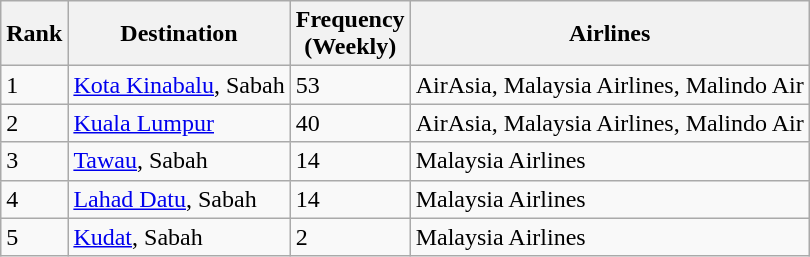<table class="wikitable sortable" style="align=center;">
<tr>
<th>Rank</th>
<th>Destination</th>
<th>Frequency<br>(Weekly)</th>
<th>Airlines</th>
</tr>
<tr>
<td>1</td>
<td><a href='#'>Kota Kinabalu</a>, Sabah</td>
<td>53</td>
<td>AirAsia, Malaysia Airlines, Malindo Air</td>
</tr>
<tr>
<td>2</td>
<td><a href='#'>Kuala Lumpur</a></td>
<td>40</td>
<td>AirAsia, Malaysia Airlines, Malindo Air</td>
</tr>
<tr>
<td>3</td>
<td><a href='#'>Tawau</a>, Sabah</td>
<td>14</td>
<td>Malaysia Airlines</td>
</tr>
<tr>
<td>4</td>
<td><a href='#'>Lahad Datu</a>, Sabah</td>
<td>14</td>
<td>Malaysia Airlines</td>
</tr>
<tr>
<td>5</td>
<td><a href='#'>Kudat</a>, Sabah</td>
<td>2</td>
<td>Malaysia Airlines</td>
</tr>
</table>
